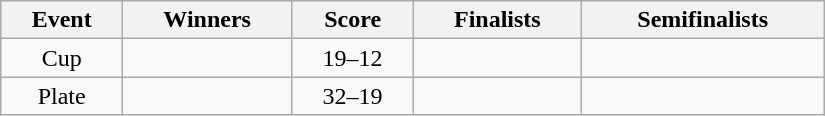<table class="wikitable" width=550 style="text-align: center">
<tr>
<th>Event</th>
<th>Winners</th>
<th>Score</th>
<th>Finalists</th>
<th>Semifinalists</th>
</tr>
<tr>
<td>Cup</td>
<td align=left></td>
<td>19–12</td>
<td align=left></td>
<td align=left><br></td>
</tr>
<tr>
<td>Plate</td>
<td align=left></td>
<td>32–19</td>
<td align=left></td>
<td align=left><br></td>
</tr>
</table>
